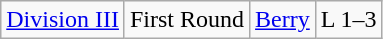<table class="wikitable">
<tr>
<td rowspan="5"><a href='#'>Division III</a></td>
<td>First Round</td>
<td><a href='#'>Berry</a></td>
<td>L 1–3</td>
</tr>
</table>
